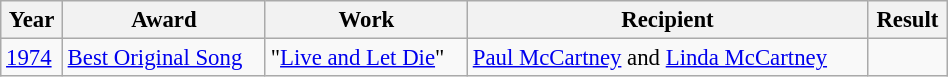<table class="wikitable sortable"  style="font-size:95%; width:50%;">
<tr>
<th>Year</th>
<th>Award</th>
<th>Work</th>
<th>Recipient</th>
<th>Result</th>
</tr>
<tr>
<td><a href='#'>1974</a></td>
<td><a href='#'>Best Original Song</a></td>
<td>"<a href='#'>Live and Let Die</a>"</td>
<td><a href='#'>Paul McCartney</a> and <a href='#'>Linda McCartney</a></td>
<td></td>
</tr>
</table>
